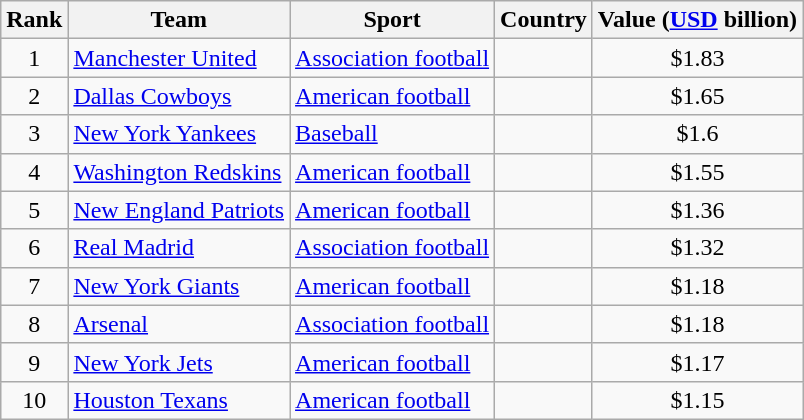<table class="sortable wikitable">
<tr>
<th>Rank</th>
<th>Team</th>
<th>Sport</th>
<th>Country</th>
<th>Value (<a href='#'>USD</a> billion)</th>
</tr>
<tr>
<td align="center">1</td>
<td><a href='#'>Manchester United</a></td>
<td><a href='#'>Association football</a></td>
<td></td>
<td align="center">$1.83</td>
</tr>
<tr>
<td align="center">2</td>
<td><a href='#'>Dallas Cowboys</a></td>
<td><a href='#'>American football</a></td>
<td></td>
<td align="center">$1.65</td>
</tr>
<tr>
<td align="center">3</td>
<td><a href='#'>New York Yankees</a></td>
<td><a href='#'>Baseball</a></td>
<td></td>
<td align="center">$1.6</td>
</tr>
<tr>
<td align="center">4</td>
<td><a href='#'>Washington Redskins</a></td>
<td><a href='#'>American football</a></td>
<td></td>
<td align="center">$1.55</td>
</tr>
<tr>
<td align="center">5</td>
<td><a href='#'>New England Patriots</a></td>
<td><a href='#'>American football</a></td>
<td></td>
<td align="center">$1.36</td>
</tr>
<tr>
<td align="center">6</td>
<td><a href='#'>Real Madrid</a></td>
<td><a href='#'>Association football</a></td>
<td></td>
<td align="center">$1.32</td>
</tr>
<tr>
<td align="center">7</td>
<td><a href='#'>New York Giants</a></td>
<td><a href='#'>American football</a></td>
<td></td>
<td align="center">$1.18</td>
</tr>
<tr>
<td align="center">8</td>
<td><a href='#'>Arsenal</a></td>
<td><a href='#'>Association football</a></td>
<td></td>
<td align="center">$1.18</td>
</tr>
<tr>
<td align="center">9</td>
<td><a href='#'>New York Jets</a></td>
<td><a href='#'>American football</a></td>
<td></td>
<td align="center">$1.17</td>
</tr>
<tr>
<td align="center">10</td>
<td><a href='#'>Houston Texans</a></td>
<td><a href='#'>American football</a></td>
<td></td>
<td align="center">$1.15</td>
</tr>
</table>
